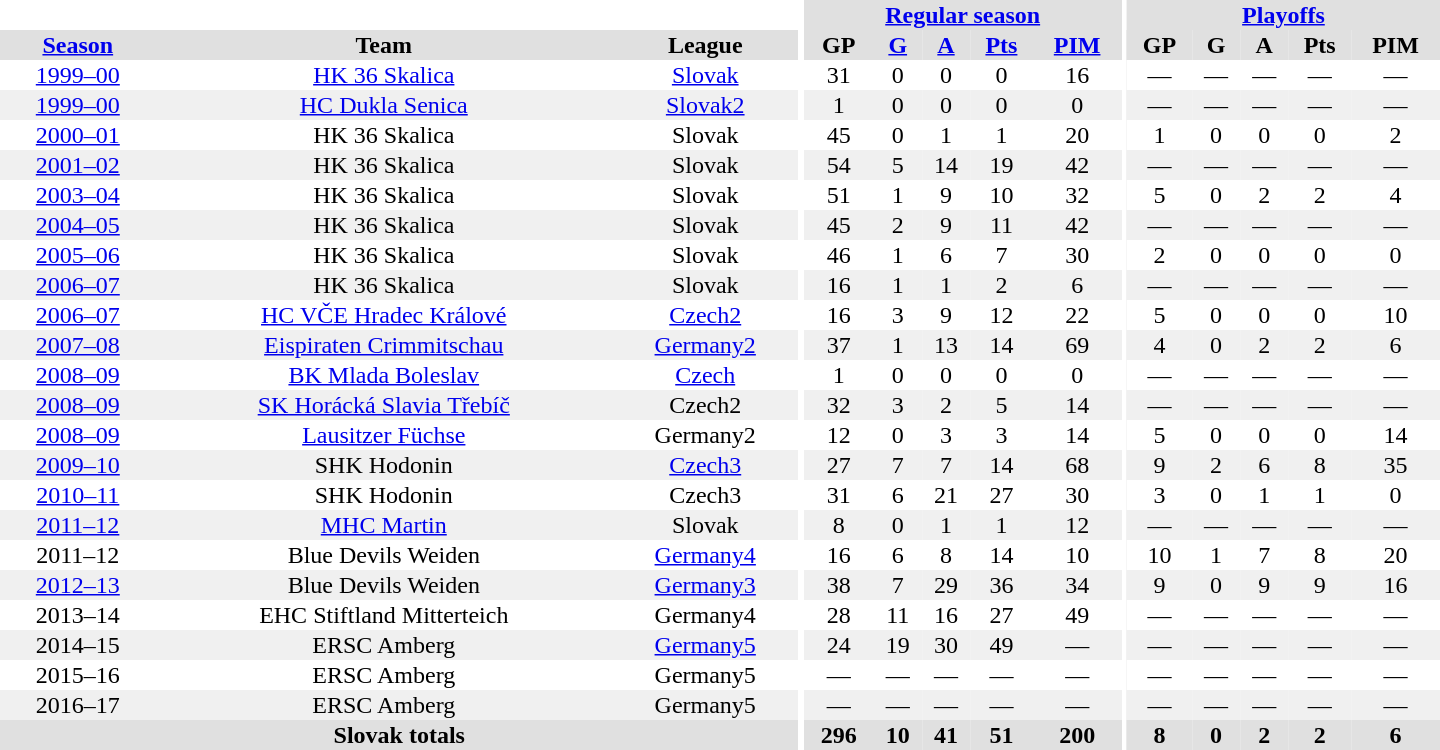<table border="0" cellpadding="1" cellspacing="0" style="text-align:center; width:60em">
<tr bgcolor="#e0e0e0">
<th colspan="3" bgcolor="#ffffff"></th>
<th rowspan="99" bgcolor="#ffffff"></th>
<th colspan="5"><a href='#'>Regular season</a></th>
<th rowspan="99" bgcolor="#ffffff"></th>
<th colspan="5"><a href='#'>Playoffs</a></th>
</tr>
<tr bgcolor="#e0e0e0">
<th><a href='#'>Season</a></th>
<th>Team</th>
<th>League</th>
<th>GP</th>
<th><a href='#'>G</a></th>
<th><a href='#'>A</a></th>
<th><a href='#'>Pts</a></th>
<th><a href='#'>PIM</a></th>
<th>GP</th>
<th>G</th>
<th>A</th>
<th>Pts</th>
<th>PIM</th>
</tr>
<tr>
<td><a href='#'>1999–00</a></td>
<td><a href='#'>HK 36 Skalica</a></td>
<td><a href='#'>Slovak</a></td>
<td>31</td>
<td>0</td>
<td>0</td>
<td>0</td>
<td>16</td>
<td>—</td>
<td>—</td>
<td>—</td>
<td>—</td>
<td>—</td>
</tr>
<tr bgcolor="#f0f0f0">
<td><a href='#'>1999–00</a></td>
<td><a href='#'>HC Dukla Senica</a></td>
<td><a href='#'>Slovak2</a></td>
<td>1</td>
<td>0</td>
<td>0</td>
<td>0</td>
<td>0</td>
<td>—</td>
<td>—</td>
<td>—</td>
<td>—</td>
<td>—</td>
</tr>
<tr>
<td><a href='#'>2000–01</a></td>
<td>HK 36 Skalica</td>
<td>Slovak</td>
<td>45</td>
<td>0</td>
<td>1</td>
<td>1</td>
<td>20</td>
<td>1</td>
<td>0</td>
<td>0</td>
<td>0</td>
<td>2</td>
</tr>
<tr bgcolor="#f0f0f0">
<td><a href='#'>2001–02</a></td>
<td>HK 36 Skalica</td>
<td>Slovak</td>
<td>54</td>
<td>5</td>
<td>14</td>
<td>19</td>
<td>42</td>
<td>—</td>
<td>—</td>
<td>—</td>
<td>—</td>
<td>—</td>
</tr>
<tr>
<td><a href='#'>2003–04</a></td>
<td>HK 36 Skalica</td>
<td>Slovak</td>
<td>51</td>
<td>1</td>
<td>9</td>
<td>10</td>
<td>32</td>
<td>5</td>
<td>0</td>
<td>2</td>
<td>2</td>
<td>4</td>
</tr>
<tr bgcolor="#f0f0f0">
<td><a href='#'>2004–05</a></td>
<td>HK 36 Skalica</td>
<td>Slovak</td>
<td>45</td>
<td>2</td>
<td>9</td>
<td>11</td>
<td>42</td>
<td>—</td>
<td>—</td>
<td>—</td>
<td>—</td>
<td>—</td>
</tr>
<tr>
<td><a href='#'>2005–06</a></td>
<td>HK 36 Skalica</td>
<td>Slovak</td>
<td>46</td>
<td>1</td>
<td>6</td>
<td>7</td>
<td>30</td>
<td>2</td>
<td>0</td>
<td>0</td>
<td>0</td>
<td>0</td>
</tr>
<tr bgcolor="#f0f0f0">
<td><a href='#'>2006–07</a></td>
<td>HK 36 Skalica</td>
<td>Slovak</td>
<td>16</td>
<td>1</td>
<td>1</td>
<td>2</td>
<td>6</td>
<td>—</td>
<td>—</td>
<td>—</td>
<td>—</td>
<td>—</td>
</tr>
<tr>
<td><a href='#'>2006–07</a></td>
<td><a href='#'>HC VČE Hradec Králové</a></td>
<td><a href='#'>Czech2</a></td>
<td>16</td>
<td>3</td>
<td>9</td>
<td>12</td>
<td>22</td>
<td>5</td>
<td>0</td>
<td>0</td>
<td>0</td>
<td>10</td>
</tr>
<tr bgcolor="#f0f0f0">
<td><a href='#'>2007–08</a></td>
<td><a href='#'>Eispiraten Crimmitschau</a></td>
<td><a href='#'>Germany2</a></td>
<td>37</td>
<td>1</td>
<td>13</td>
<td>14</td>
<td>69</td>
<td>4</td>
<td>0</td>
<td>2</td>
<td>2</td>
<td>6</td>
</tr>
<tr>
<td><a href='#'>2008–09</a></td>
<td><a href='#'>BK Mlada Boleslav</a></td>
<td><a href='#'>Czech</a></td>
<td>1</td>
<td>0</td>
<td>0</td>
<td>0</td>
<td>0</td>
<td>—</td>
<td>—</td>
<td>—</td>
<td>—</td>
<td>—</td>
</tr>
<tr bgcolor="#f0f0f0">
<td><a href='#'>2008–09</a></td>
<td><a href='#'>SK Horácká Slavia Třebíč</a></td>
<td>Czech2</td>
<td>32</td>
<td>3</td>
<td>2</td>
<td>5</td>
<td>14</td>
<td>—</td>
<td>—</td>
<td>—</td>
<td>—</td>
<td>—</td>
</tr>
<tr>
<td><a href='#'>2008–09</a></td>
<td><a href='#'>Lausitzer Füchse</a></td>
<td>Germany2</td>
<td>12</td>
<td>0</td>
<td>3</td>
<td>3</td>
<td>14</td>
<td>5</td>
<td>0</td>
<td>0</td>
<td>0</td>
<td>14</td>
</tr>
<tr bgcolor="#f0f0f0">
<td><a href='#'>2009–10</a></td>
<td>SHK Hodonin</td>
<td><a href='#'>Czech3</a></td>
<td>27</td>
<td>7</td>
<td>7</td>
<td>14</td>
<td>68</td>
<td>9</td>
<td>2</td>
<td>6</td>
<td>8</td>
<td>35</td>
</tr>
<tr>
<td><a href='#'>2010–11</a></td>
<td>SHK Hodonin</td>
<td>Czech3</td>
<td>31</td>
<td>6</td>
<td>21</td>
<td>27</td>
<td>30</td>
<td>3</td>
<td>0</td>
<td>1</td>
<td>1</td>
<td>0</td>
</tr>
<tr bgcolor="#f0f0f0">
<td><a href='#'>2011–12</a></td>
<td><a href='#'>MHC Martin</a></td>
<td>Slovak</td>
<td>8</td>
<td>0</td>
<td>1</td>
<td>1</td>
<td>12</td>
<td>—</td>
<td>—</td>
<td>—</td>
<td>—</td>
<td>—</td>
</tr>
<tr>
<td>2011–12</td>
<td>Blue Devils Weiden</td>
<td><a href='#'>Germany4</a></td>
<td>16</td>
<td>6</td>
<td>8</td>
<td>14</td>
<td>10</td>
<td>10</td>
<td>1</td>
<td>7</td>
<td>8</td>
<td>20</td>
</tr>
<tr bgcolor="#f0f0f0">
<td><a href='#'>2012–13</a></td>
<td>Blue Devils Weiden</td>
<td><a href='#'>Germany3</a></td>
<td>38</td>
<td>7</td>
<td>29</td>
<td>36</td>
<td>34</td>
<td>9</td>
<td>0</td>
<td>9</td>
<td>9</td>
<td>16</td>
</tr>
<tr>
<td>2013–14</td>
<td>EHC Stiftland Mitterteich</td>
<td>Germany4</td>
<td>28</td>
<td>11</td>
<td>16</td>
<td>27</td>
<td>49</td>
<td>—</td>
<td>—</td>
<td>—</td>
<td>—</td>
<td>—</td>
</tr>
<tr bgcolor="#f0f0f0">
<td>2014–15</td>
<td>ERSC Amberg</td>
<td><a href='#'>Germany5</a></td>
<td>24</td>
<td>19</td>
<td>30</td>
<td>49</td>
<td>—</td>
<td>—</td>
<td>—</td>
<td>—</td>
<td>—</td>
<td>—</td>
</tr>
<tr>
<td>2015–16</td>
<td>ERSC Amberg</td>
<td>Germany5</td>
<td>—</td>
<td>—</td>
<td>—</td>
<td>—</td>
<td>—</td>
<td>—</td>
<td>—</td>
<td>—</td>
<td>—</td>
<td>—</td>
</tr>
<tr bgcolor="#f0f0f0">
<td>2016–17</td>
<td>ERSC Amberg</td>
<td>Germany5</td>
<td>—</td>
<td>—</td>
<td>—</td>
<td>—</td>
<td>—</td>
<td>—</td>
<td>—</td>
<td>—</td>
<td>—</td>
<td>—</td>
</tr>
<tr>
</tr>
<tr ALIGN="center" bgcolor="#e0e0e0">
<th colspan="3">Slovak totals</th>
<th ALIGN="center">296</th>
<th ALIGN="center">10</th>
<th ALIGN="center">41</th>
<th ALIGN="center">51</th>
<th ALIGN="center">200</th>
<th ALIGN="center">8</th>
<th ALIGN="center">0</th>
<th ALIGN="center">2</th>
<th ALIGN="center">2</th>
<th ALIGN="center">6</th>
</tr>
</table>
